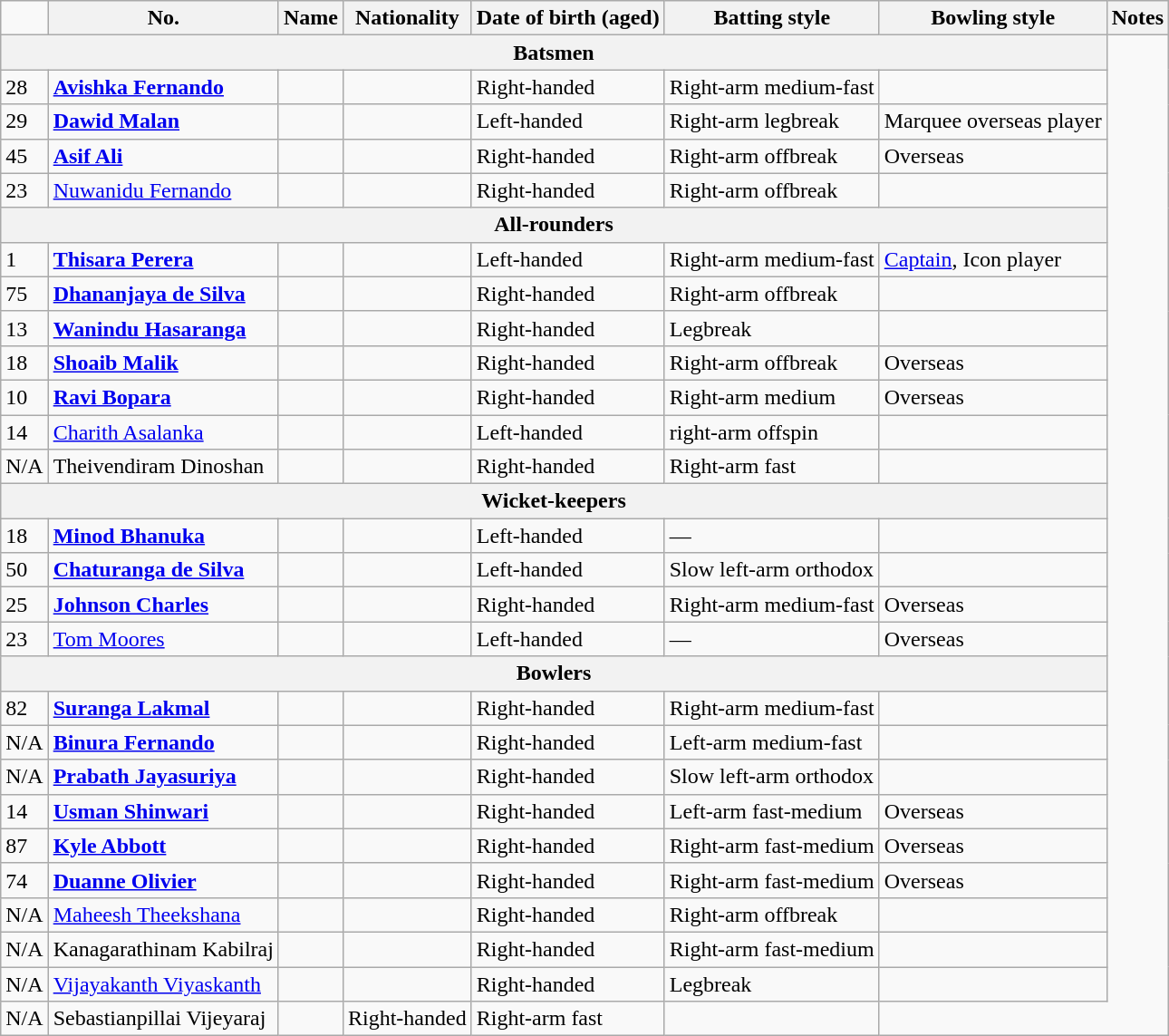<table class="wikitable">
<tr>
<td></td>
<th>No.</th>
<th>Name</th>
<th>Nationality</th>
<th>Date of birth (aged)</th>
<th>Batting style</th>
<th>Bowling style</th>
<th>Notes</th>
</tr>
<tr>
<th colspan="7">Batsmen</th>
</tr>
<tr>
<td>28</td>
<td><strong><a href='#'>Avishka Fernando</a></strong></td>
<td></td>
<td></td>
<td>Right-handed</td>
<td>Right-arm medium-fast</td>
<td></td>
</tr>
<tr>
<td>29</td>
<td><strong><a href='#'>Dawid Malan</a></strong></td>
<td></td>
<td></td>
<td>Left-handed</td>
<td>Right-arm legbreak</td>
<td>Marquee overseas player</td>
</tr>
<tr>
<td>45</td>
<td><strong><a href='#'>Asif Ali</a></strong></td>
<td></td>
<td></td>
<td>Right-handed</td>
<td>Right-arm offbreak</td>
<td>Overseas</td>
</tr>
<tr>
<td>23</td>
<td><a href='#'>Nuwanidu Fernando</a></td>
<td></td>
<td></td>
<td>Right-handed</td>
<td>Right-arm offbreak</td>
<td></td>
</tr>
<tr>
<th colspan="7">All-rounders</th>
</tr>
<tr>
<td>1</td>
<td><strong><a href='#'>Thisara Perera</a></strong></td>
<td></td>
<td></td>
<td>Left-handed</td>
<td>Right-arm medium-fast</td>
<td><a href='#'>Captain</a>, Icon player</td>
</tr>
<tr>
<td>75</td>
<td><strong><a href='#'>Dhananjaya de Silva</a></strong></td>
<td></td>
<td></td>
<td>Right-handed</td>
<td>Right-arm offbreak</td>
<td></td>
</tr>
<tr>
<td>13</td>
<td><strong><a href='#'>Wanindu Hasaranga</a></strong></td>
<td></td>
<td></td>
<td>Right-handed</td>
<td>Legbreak</td>
<td></td>
</tr>
<tr>
<td>18</td>
<td><strong><a href='#'>Shoaib Malik</a></strong></td>
<td></td>
<td></td>
<td>Right-handed</td>
<td>Right-arm offbreak</td>
<td>Overseas</td>
</tr>
<tr>
<td>10</td>
<td><strong><a href='#'>Ravi Bopara</a></strong></td>
<td></td>
<td></td>
<td>Right-handed</td>
<td>Right-arm medium</td>
<td>Overseas</td>
</tr>
<tr>
<td>14</td>
<td><a href='#'>Charith Asalanka</a></td>
<td></td>
<td></td>
<td>Left-handed</td>
<td>right-arm offspin</td>
<td></td>
</tr>
<tr>
<td>N/A</td>
<td>Theivendiram Dinoshan</td>
<td></td>
<td></td>
<td>Right-handed</td>
<td>Right-arm fast</td>
<td></td>
</tr>
<tr>
<th colspan="7">Wicket-keepers</th>
</tr>
<tr>
<td>18</td>
<td><strong><a href='#'>Minod Bhanuka</a></strong></td>
<td></td>
<td></td>
<td>Left-handed</td>
<td>—</td>
<td></td>
</tr>
<tr>
<td>50</td>
<td><strong><a href='#'>Chaturanga de Silva</a></strong></td>
<td></td>
<td></td>
<td>Left-handed</td>
<td>Slow left-arm orthodox</td>
<td></td>
</tr>
<tr>
<td>25</td>
<td><strong><a href='#'>Johnson Charles</a></strong></td>
<td></td>
<td></td>
<td>Right-handed</td>
<td>Right-arm medium-fast</td>
<td>Overseas</td>
</tr>
<tr>
<td>23</td>
<td><a href='#'>Tom Moores</a></td>
<td></td>
<td></td>
<td>Left-handed</td>
<td>—</td>
<td>Overseas</td>
</tr>
<tr>
<th colspan="7">Bowlers</th>
</tr>
<tr>
<td>82</td>
<td><strong><a href='#'>Suranga Lakmal</a></strong></td>
<td></td>
<td></td>
<td>Right-handed</td>
<td>Right-arm medium-fast</td>
<td></td>
</tr>
<tr>
<td>N/A</td>
<td><strong><a href='#'>Binura Fernando</a></strong></td>
<td></td>
<td></td>
<td>Right-handed</td>
<td>Left-arm medium-fast</td>
<td></td>
</tr>
<tr>
<td>N/A</td>
<td><strong><a href='#'>Prabath Jayasuriya</a></strong></td>
<td></td>
<td></td>
<td>Right-handed</td>
<td>Slow left-arm orthodox</td>
<td></td>
</tr>
<tr>
<td>14</td>
<td><strong><a href='#'>Usman Shinwari</a></strong></td>
<td></td>
<td></td>
<td>Right-handed</td>
<td>Left-arm fast-medium</td>
<td>Overseas</td>
</tr>
<tr>
<td>87</td>
<td><strong><a href='#'>Kyle Abbott</a></strong></td>
<td></td>
<td></td>
<td>Right-handed</td>
<td>Right-arm fast-medium</td>
<td>Overseas</td>
</tr>
<tr>
<td>74</td>
<td><strong><a href='#'>Duanne Olivier</a></strong></td>
<td></td>
<td></td>
<td>Right-handed</td>
<td>Right-arm fast-medium</td>
<td>Overseas</td>
</tr>
<tr>
<td>N/A</td>
<td><a href='#'>Maheesh Theekshana</a></td>
<td></td>
<td></td>
<td>Right-handed</td>
<td>Right-arm offbreak</td>
<td></td>
</tr>
<tr>
<td>N/A</td>
<td>Kanagarathinam Kabilraj</td>
<td></td>
<td></td>
<td>Right-handed</td>
<td>Right-arm fast-medium</td>
<td></td>
</tr>
<tr>
<td>N/A</td>
<td><a href='#'>Vijayakanth Viyaskanth</a></td>
<td></td>
<td></td>
<td>Right-handed</td>
<td>Legbreak</td>
<td></td>
</tr>
<tr>
<td>N/A</td>
<td>Sebastianpillai Vijeyaraj</td>
<td></td>
<td>Right-handed</td>
<td>Right-arm fast</td>
<td></td>
</tr>
</table>
